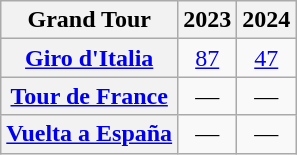<table class="wikitable plainrowheaders">
<tr>
<th scope="col">Grand Tour</th>
<th scope="col">2023</th>
<th scope="col">2024</th>
</tr>
<tr style="text-align:center;">
<th scope="row"> <a href='#'>Giro d'Italia</a></th>
<td><a href='#'>87</a></td>
<td><a href='#'>47</a></td>
</tr>
<tr style="text-align:center;">
<th scope="row"> <a href='#'>Tour de France</a></th>
<td>—</td>
<td>—</td>
</tr>
<tr style="text-align:center;">
<th scope="row"> <a href='#'>Vuelta a España</a></th>
<td>—</td>
<td>—</td>
</tr>
</table>
